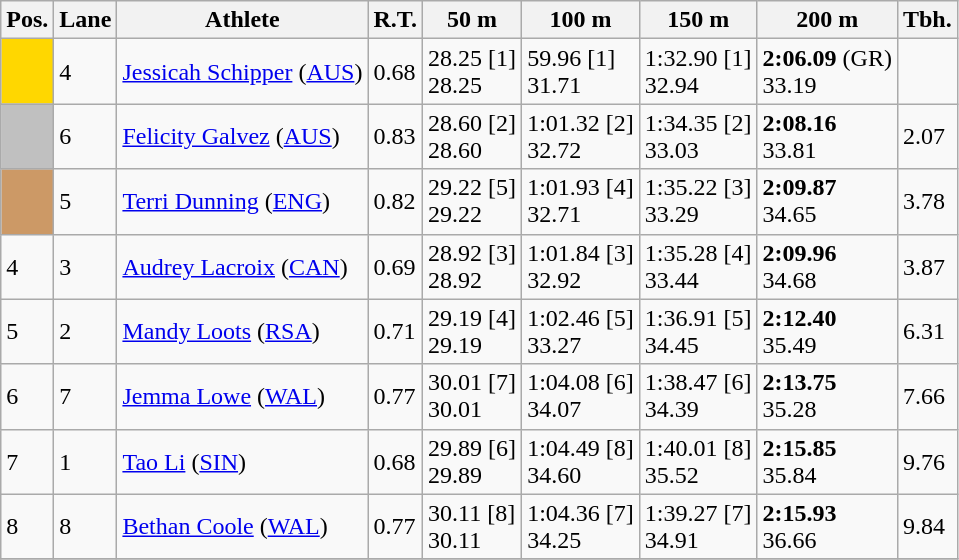<table class="wikitable">
<tr>
<th>Pos.</th>
<th>Lane</th>
<th>Athlete</th>
<th>R.T.</th>
<th>50 m</th>
<th>100 m</th>
<th>150 m</th>
<th>200 m</th>
<th>Tbh.</th>
</tr>
<tr>
<td style="text-align:center;background-color:gold;"></td>
<td>4</td>
<td> <a href='#'>Jessicah Schipper</a> (<a href='#'>AUS</a>)</td>
<td>0.68</td>
<td>28.25 [1]<br>28.25</td>
<td>59.96 [1]<br>31.71</td>
<td>1:32.90 [1]<br>32.94</td>
<td><strong>2:06.09</strong> (GR)<br>33.19</td>
<td> </td>
</tr>
<tr>
<td style="text-align:center;background-color:silver;"></td>
<td>6</td>
<td> <a href='#'>Felicity Galvez</a> (<a href='#'>AUS</a>)</td>
<td>0.83</td>
<td>28.60  [2]<br>28.60</td>
<td>1:01.32  [2]<br>32.72</td>
<td>1:34.35  [2]<br>33.03</td>
<td><strong>2:08.16</strong><br>33.81</td>
<td>2.07</td>
</tr>
<tr>
<td style="text-align:center;background-color:#cc9966;"></td>
<td>5</td>
<td> <a href='#'>Terri Dunning</a> (<a href='#'>ENG</a>)</td>
<td>0.82</td>
<td>29.22 [5]<br>29.22</td>
<td>1:01.93 [4]<br>32.71</td>
<td>1:35.22 [3]<br>33.29</td>
<td><strong>2:09.87</strong><br>34.65</td>
<td>3.78</td>
</tr>
<tr>
<td>4</td>
<td>3</td>
<td> <a href='#'>Audrey Lacroix</a> (<a href='#'>CAN</a>)</td>
<td>0.69</td>
<td>28.92 [3]<br>28.92</td>
<td>1:01.84 [3]<br>32.92</td>
<td>1:35.28 [4]<br>33.44</td>
<td><strong>2:09.96</strong><br>34.68</td>
<td>3.87</td>
</tr>
<tr>
<td>5</td>
<td>2</td>
<td> <a href='#'>Mandy Loots</a> (<a href='#'>RSA</a>)</td>
<td>0.71</td>
<td>29.19 [4]<br>29.19</td>
<td>1:02.46 [5]<br>33.27</td>
<td>1:36.91 [5]<br>34.45</td>
<td><strong>2:12.40</strong><br>35.49</td>
<td>6.31</td>
</tr>
<tr>
<td>6</td>
<td>7</td>
<td> <a href='#'>Jemma Lowe</a> (<a href='#'>WAL</a>)</td>
<td>0.77</td>
<td>30.01 [7]<br>30.01</td>
<td>1:04.08 [6]<br>34.07</td>
<td>1:38.47 [6]<br>34.39</td>
<td><strong>2:13.75</strong><br>35.28</td>
<td>7.66</td>
</tr>
<tr>
<td>7</td>
<td>1</td>
<td> <a href='#'>Tao Li</a> (<a href='#'>SIN</a>)</td>
<td>0.68</td>
<td>29.89 [6]<br>29.89</td>
<td>1:04.49 [8]<br>34.60</td>
<td>1:40.01 [8]<br>35.52</td>
<td><strong>2:15.85</strong><br>35.84</td>
<td>9.76</td>
</tr>
<tr>
<td>8</td>
<td>8</td>
<td> <a href='#'>Bethan Coole</a> (<a href='#'>WAL</a>)</td>
<td>0.77</td>
<td>30.11 [8]<br>30.11</td>
<td>1:04.36 [7]<br>34.25</td>
<td>1:39.27 [7]<br>34.91</td>
<td><strong>2:15.93</strong><br>36.66</td>
<td>9.84</td>
</tr>
<tr>
</tr>
</table>
